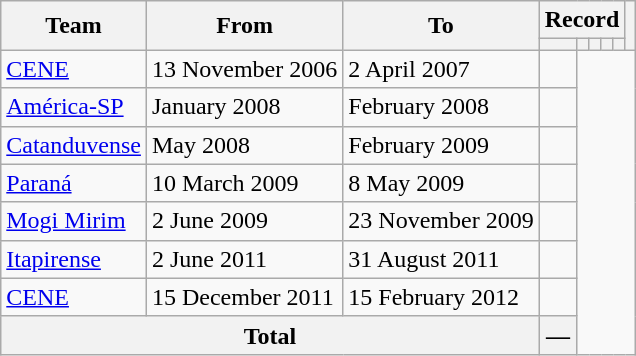<table class=wikitable style="text-align: center">
<tr>
<th rowspan=2>Team</th>
<th rowspan=2>From</th>
<th rowspan=2>To</th>
<th colspan=5>Record</th>
<th rowspan=2></th>
</tr>
<tr>
<th></th>
<th></th>
<th></th>
<th></th>
<th></th>
</tr>
<tr>
<td align=left><a href='#'>CENE</a></td>
<td align=left>13 November 2006</td>
<td align=left>2 April 2007<br></td>
<td></td>
</tr>
<tr>
<td align=left><a href='#'>América-SP</a></td>
<td align=left>January 2008</td>
<td align=left>February 2008<br></td>
<td></td>
</tr>
<tr>
<td align=left><a href='#'>Catanduvense</a></td>
<td align=left>May 2008</td>
<td align=left>February 2009<br></td>
<td></td>
</tr>
<tr>
<td align=left><a href='#'>Paraná</a></td>
<td align=left>10 March 2009</td>
<td align=left>8 May 2009<br></td>
<td></td>
</tr>
<tr>
<td align=left><a href='#'>Mogi Mirim</a></td>
<td align=left>2 June 2009</td>
<td align=left>23 November 2009<br></td>
<td></td>
</tr>
<tr>
<td align=left><a href='#'>Itapirense</a></td>
<td align=left>2 June 2011</td>
<td align=left>31 August 2011<br></td>
<td></td>
</tr>
<tr>
<td align=left><a href='#'>CENE</a></td>
<td align=left>15 December 2011</td>
<td align=left>15 February 2012<br></td>
<td></td>
</tr>
<tr>
<th colspan=3>Total<br></th>
<th>—</th>
</tr>
</table>
